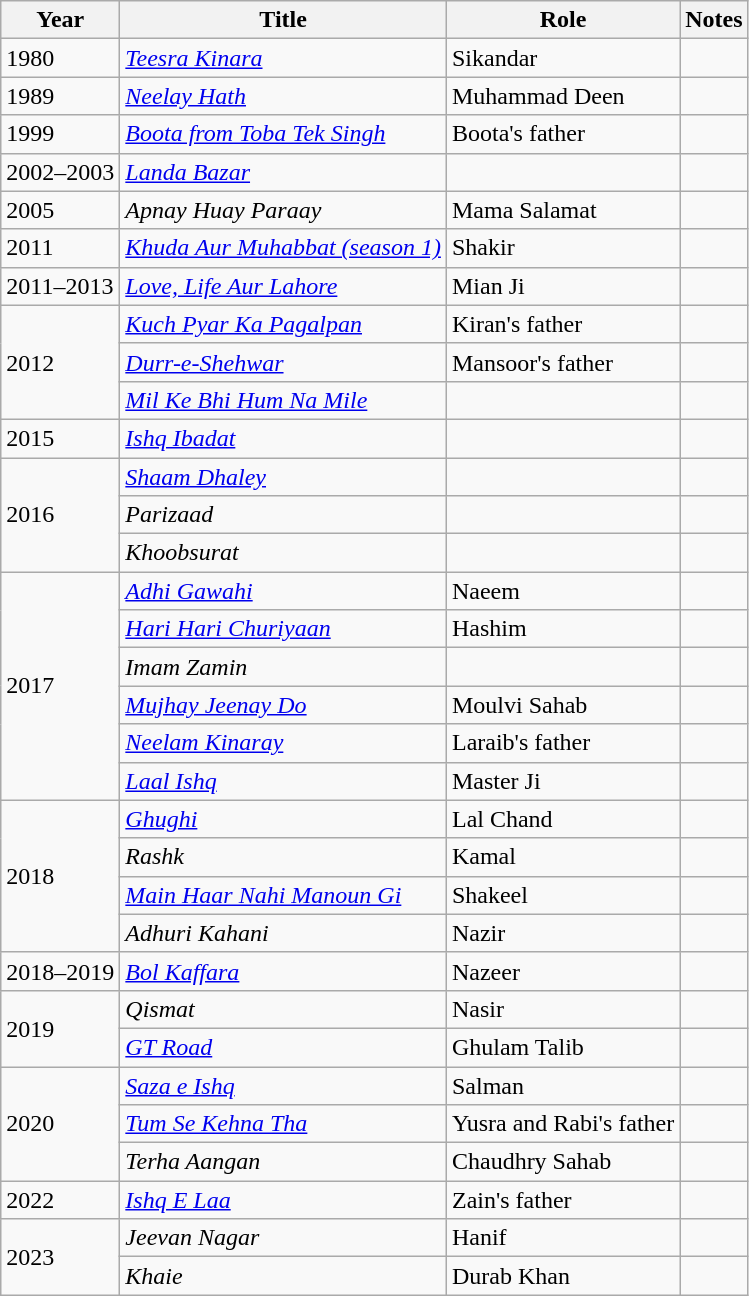<table class="wikitable">
<tr>
<th>Year</th>
<th>Title</th>
<th>Role</th>
<th>Notes</th>
</tr>
<tr>
<td>1980</td>
<td><em><a href='#'>Teesra Kinara</a></em></td>
<td>Sikandar</td>
<td></td>
</tr>
<tr>
<td>1989</td>
<td><em><a href='#'>Neelay Hath</a></em></td>
<td>Muhammad Deen</td>
<td></td>
</tr>
<tr>
<td>1999</td>
<td><em><a href='#'>Boota from Toba Tek Singh</a></em></td>
<td>Boota's father</td>
<td></td>
</tr>
<tr>
<td>2002–2003</td>
<td><em><a href='#'>Landa Bazar</a></em></td>
<td></td>
<td></td>
</tr>
<tr>
<td>2005</td>
<td><em>Apnay Huay Paraay</em></td>
<td>Mama Salamat</td>
<td></td>
</tr>
<tr>
<td>2011</td>
<td><em><a href='#'>Khuda Aur Muhabbat (season 1)</a></em></td>
<td>Shakir</td>
<td></td>
</tr>
<tr>
<td>2011–2013</td>
<td><em><a href='#'>Love, Life Aur Lahore</a></em></td>
<td>Mian Ji</td>
<td></td>
</tr>
<tr>
<td Rowspan="3">2012</td>
<td><em><a href='#'>Kuch Pyar Ka Pagalpan</a></em></td>
<td>Kiran's father</td>
<td></td>
</tr>
<tr>
<td><em><a href='#'>Durr-e-Shehwar</a></em></td>
<td>Mansoor's father</td>
<td></td>
</tr>
<tr>
<td><em><a href='#'>Mil Ke Bhi Hum Na Mile</a></em></td>
<td></td>
<td></td>
</tr>
<tr>
<td>2015</td>
<td><em><a href='#'>Ishq Ibadat</a></em></td>
<td></td>
<td></td>
</tr>
<tr>
<td Rowspan="3">2016</td>
<td><em><a href='#'>Shaam Dhaley</a></em></td>
<td></td>
<td></td>
</tr>
<tr>
<td><em>Parizaad</em></td>
<td></td>
<td></td>
</tr>
<tr>
<td><em>Khoobsurat</em></td>
<td></td>
<td></td>
</tr>
<tr>
<td Rowspan="6">2017</td>
<td><em><a href='#'>Adhi Gawahi</a></em></td>
<td>Naeem</td>
<td></td>
</tr>
<tr>
<td><em><a href='#'>Hari Hari Churiyaan</a></em></td>
<td>Hashim</td>
<td></td>
</tr>
<tr>
<td><em>Imam Zamin</em></td>
<td></td>
<td></td>
</tr>
<tr>
<td><em><a href='#'>Mujhay Jeenay Do</a></em></td>
<td>Moulvi Sahab</td>
<td></td>
</tr>
<tr>
<td><em><a href='#'>Neelam Kinaray</a></em></td>
<td>Laraib's father</td>
<td></td>
</tr>
<tr>
<td><em><a href='#'>Laal Ishq</a></em></td>
<td>Master Ji</td>
<td></td>
</tr>
<tr>
<td Rowspan="4">2018</td>
<td><em><a href='#'>Ghughi</a></em></td>
<td>Lal Chand</td>
<td></td>
</tr>
<tr>
<td><em>Rashk</em></td>
<td>Kamal</td>
<td></td>
</tr>
<tr>
<td><em><a href='#'>Main Haar Nahi Manoun Gi</a></em></td>
<td>Shakeel</td>
<td></td>
</tr>
<tr>
<td><em>Adhuri Kahani</em></td>
<td>Nazir</td>
<td></td>
</tr>
<tr>
<td>2018–2019</td>
<td><em><a href='#'>Bol Kaffara</a></em></td>
<td>Nazeer</td>
<td></td>
</tr>
<tr>
<td Rowspan="2">2019</td>
<td><em>Qismat</em></td>
<td>Nasir</td>
<td></td>
</tr>
<tr>
<td><em><a href='#'>GT Road</a></em></td>
<td>Ghulam Talib</td>
<td></td>
</tr>
<tr>
<td Rowspan="3">2020</td>
<td><em><a href='#'>Saza e Ishq</a></em></td>
<td>Salman</td>
<td></td>
</tr>
<tr>
<td><em><a href='#'>Tum Se Kehna Tha</a></em></td>
<td>Yusra and Rabi's father</td>
<td></td>
</tr>
<tr>
<td><em>Terha Aangan</em></td>
<td>Chaudhry Sahab</td>
<td></td>
</tr>
<tr>
<td>2022</td>
<td><em><a href='#'>Ishq E Laa</a></em></td>
<td>Zain's father</td>
<td></td>
</tr>
<tr>
<td rowspan="2">2023</td>
<td><em>Jeevan Nagar</em></td>
<td>Hanif</td>
<td></td>
</tr>
<tr>
<td><em>Khaie</em></td>
<td>Durab Khan</td>
<td></td>
</tr>
</table>
